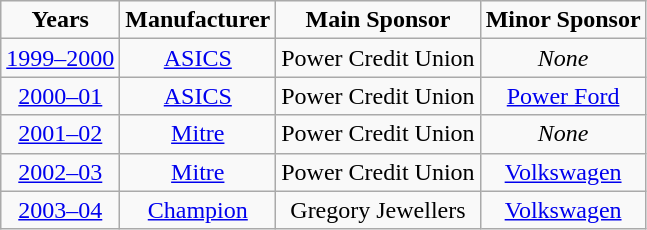<table class="wikitable" style="text-align: center;">
<tr>
<td><strong>Years</strong></td>
<td><strong>Manufacturer</strong></td>
<td><strong>Main Sponsor</strong></td>
<td><strong>Minor Sponsor</strong></td>
</tr>
<tr>
<td><a href='#'>1999–2000</a></td>
<td><a href='#'>ASICS</a></td>
<td>Power Credit Union</td>
<td><em>None</em></td>
</tr>
<tr>
<td><a href='#'>2000–01</a></td>
<td><a href='#'>ASICS</a></td>
<td>Power Credit Union</td>
<td><a href='#'>Power Ford</a></td>
</tr>
<tr>
<td><a href='#'>2001–02</a></td>
<td><a href='#'>Mitre</a></td>
<td>Power Credit Union</td>
<td><em>None</em></td>
</tr>
<tr>
<td><a href='#'>2002–03</a></td>
<td><a href='#'>Mitre</a></td>
<td>Power Credit Union</td>
<td><a href='#'>Volkswagen</a></td>
</tr>
<tr>
<td><a href='#'>2003–04</a></td>
<td><a href='#'>Champion</a></td>
<td>Gregory Jewellers</td>
<td><a href='#'>Volkswagen</a></td>
</tr>
</table>
